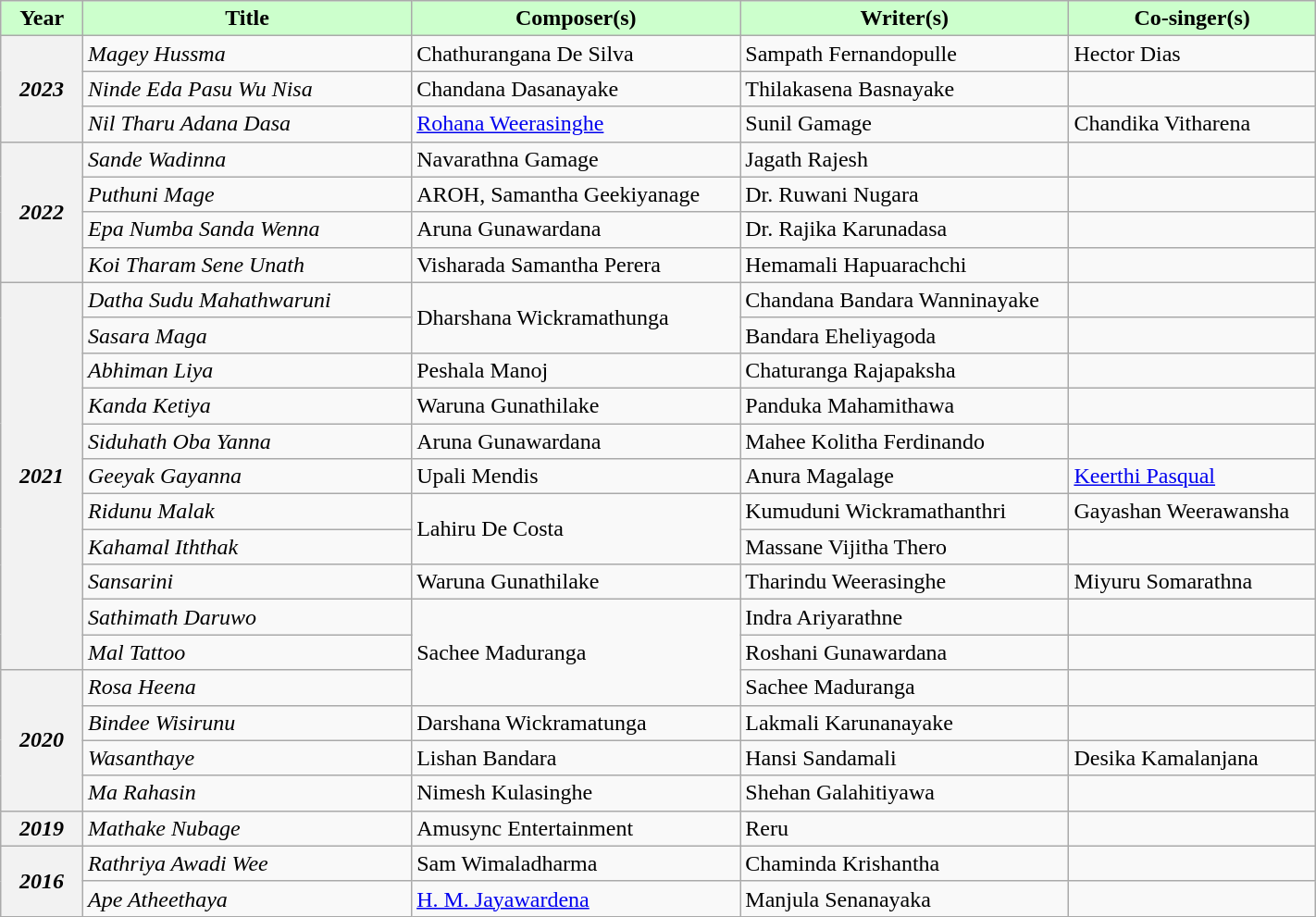<table class="wikitable plainrowheaders" style="width:75%; textcolor:#000">
<tr style="background:#cfc; text-align:center;">
<td scope="col" style="width:05%;"><strong>Year</strong></td>
<td scope="col" style="width:20%;"><strong>Title</strong></td>
<td scope="col" style="width:20%;"><strong>Composer(s)</strong></td>
<td scope="col" style="width:20%;"><strong>Writer(s)</strong></td>
<td scope="col" style="width:15%;"><strong>Co-singer(s)</strong></td>
</tr>
<tr>
<th scope="row" rowspan="3"><em>2023</em></th>
<td><em>Magey Hussma</em></td>
<td>Chathurangana De Silva</td>
<td>Sampath Fernandopulle</td>
<td>Hector Dias</td>
</tr>
<tr>
<td><em>Ninde Eda Pasu Wu Nisa</em></td>
<td>Chandana Dasanayake</td>
<td>Thilakasena Basnayake</td>
<td></td>
</tr>
<tr>
<td><em>Nil Tharu Adana Dasa</em></td>
<td><a href='#'>Rohana Weerasinghe</a></td>
<td>Sunil Gamage</td>
<td>Chandika Vitharena</td>
</tr>
<tr>
<th scope="row" rowspan="4"><em>2022</em></th>
<td><em>Sande Wadinna</em></td>
<td>Navarathna Gamage</td>
<td>Jagath Rajesh</td>
<td></td>
</tr>
<tr>
<td><em>Puthuni Mage</em></td>
<td>AROH, Samantha Geekiyanage</td>
<td>Dr. Ruwani Nugara</td>
<td></td>
</tr>
<tr>
<td><em>Epa Numba Sanda Wenna</em></td>
<td>Aruna Gunawardana</td>
<td>Dr. Rajika Karunadasa</td>
<td></td>
</tr>
<tr>
<td><em>Koi Tharam Sene Unath</em></td>
<td>Visharada Samantha Perera</td>
<td>Hemamali Hapuarachchi</td>
<td></td>
</tr>
<tr>
<th scope="row" rowspan="11"><em>2021</em></th>
<td><em>Datha Sudu Mahathwaruni</em></td>
<td rowspan="2">Dharshana Wickramathunga</td>
<td>Chandana Bandara Wanninayake</td>
<td></td>
</tr>
<tr>
<td><em>Sasara Maga</em></td>
<td>Bandara Eheliyagoda</td>
<td></td>
</tr>
<tr>
<td><em>Abhiman Liya</em></td>
<td>Peshala Manoj</td>
<td>Chaturanga Rajapaksha</td>
<td></td>
</tr>
<tr>
<td><em>Kanda Ketiya</em></td>
<td>Waruna Gunathilake</td>
<td>Panduka Mahamithawa</td>
<td></td>
</tr>
<tr>
<td><em>Siduhath Oba Yanna</em></td>
<td>Aruna Gunawardana</td>
<td>Mahee Kolitha Ferdinando</td>
<td></td>
</tr>
<tr>
<td><em>Geeyak Gayanna</em></td>
<td>Upali Mendis</td>
<td>Anura Magalage</td>
<td><a href='#'>Keerthi Pasqual</a></td>
</tr>
<tr>
<td><em>Ridunu Malak</em></td>
<td rowspan="2">Lahiru De Costa</td>
<td>Kumuduni Wickramathanthri</td>
<td>Gayashan Weerawansha</td>
</tr>
<tr>
<td><em>Kahamal Iththak</em></td>
<td>Massane Vijitha Thero</td>
<td></td>
</tr>
<tr>
<td><em>Sansarini</em></td>
<td>Waruna Gunathilake</td>
<td>Tharindu Weerasinghe</td>
<td>Miyuru Somarathna</td>
</tr>
<tr>
<td><em>Sathimath Daruwo</em></td>
<td rowspan="3">Sachee Maduranga</td>
<td>Indra Ariyarathne</td>
<td></td>
</tr>
<tr>
<td><em>Mal Tattoo</em></td>
<td>Roshani Gunawardana</td>
<td></td>
</tr>
<tr>
<th scope="row" rowspan="4"><em>2020</em></th>
<td><em>Rosa Heena</em></td>
<td>Sachee Maduranga</td>
<td></td>
</tr>
<tr>
<td><em>Bindee Wisirunu</em></td>
<td>Darshana Wickramatunga</td>
<td>Lakmali Karunanayake</td>
<td></td>
</tr>
<tr>
<td><em>Wasanthaye</em></td>
<td>Lishan Bandara</td>
<td>Hansi Sandamali</td>
<td>Desika Kamalanjana</td>
</tr>
<tr>
<td><em>Ma Rahasin</em> </td>
<td>Nimesh Kulasinghe</td>
<td>Shehan Galahitiyawa</td>
<td></td>
</tr>
<tr>
<th scope="row"><em>2019</em></th>
<td><em>Mathake Nubage</em></td>
<td>Amusync Entertainment</td>
<td>Reru</td>
<td></td>
</tr>
<tr>
<th scope="row" rowspan="2"><em>2016</em></th>
<td><em>Rathriya Awadi Wee</em></td>
<td>Sam Wimaladharma</td>
<td>Chaminda Krishantha</td>
<td></td>
</tr>
<tr>
<td><em>Ape Atheethaya</em></td>
<td><a href='#'>H. M. Jayawardena</a></td>
<td>Manjula Senanayaka</td>
<td></td>
</tr>
</table>
